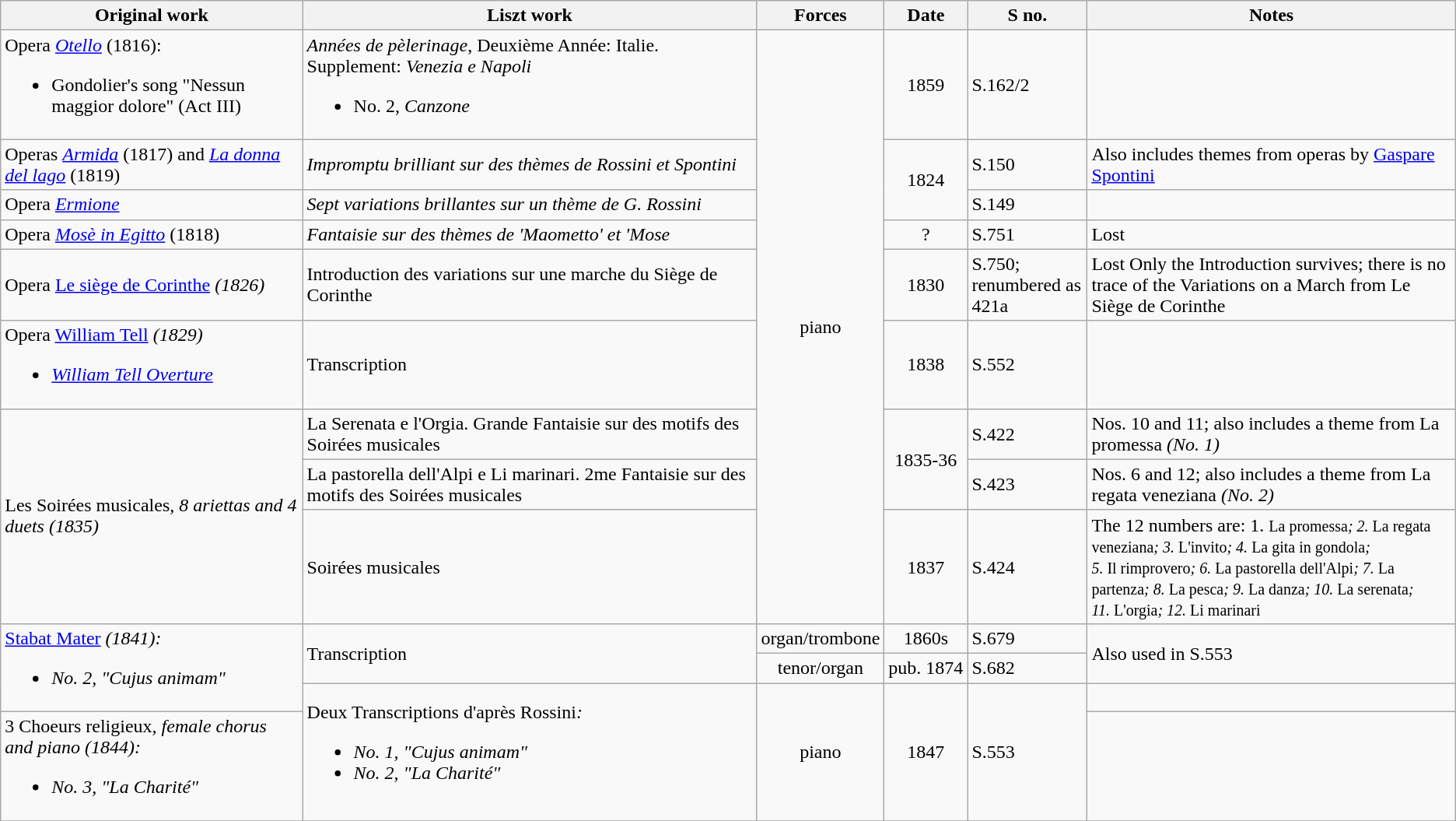<table class="wikitable">
<tr>
<th>Original work</th>
<th>Liszt work</th>
<th>Forces</th>
<th>Date</th>
<th>S no.</th>
<th>Notes</th>
</tr>
<tr>
<td>Opera <em><a href='#'>Otello</a></em> (1816):<br><ul><li>Gondolier's song "Nessun maggior dolore" (Act III)</li></ul></td>
<td><em>Années de pèlerinage</em>, Deuxième Année: Italie. Supplement: <em>Venezia e Napoli</em><br><ul><li>No. 2, <em>Canzone</em></li></ul></td>
<td rowspan=9 style="text-align: center">piano</td>
<td style="text-align: center">1859</td>
<td>S.162/2</td>
</tr>
<tr>
<td>Operas <em><a href='#'>Armida</a></em> (1817) and <em><a href='#'>La donna del lago</a></em> (1819)</td>
<td><em>Impromptu brilliant sur des thèmes de Rossini et Spontini</em></td>
<td rowspan=2 style="text-align: center">1824</td>
<td>S.150</td>
<td>Also includes themes from operas by <a href='#'>Gaspare Spontini</a></td>
</tr>
<tr>
<td>Opera <em><a href='#'>Ermione</a></em></td>
<td><em>Sept variations brillantes sur un thème de G. Rossini</em></td>
<td>S.149</td>
<td></td>
</tr>
<tr>
<td>Opera <em><a href='#'>Mosè in Egitto</a></em> (1818)</td>
<td><em>Fantaisie sur des thèmes de 'Maometto' et 'Mose<strong></td>
<td style="text-align: center">?</td>
<td>S.751</td>
<td>Lost</td>
</tr>
<tr>
<td>Opera </em><a href='#'>Le siège de Corinthe</a><em> (1826)</td>
<td></em>Introduction des variations sur une marche du Siège de Corinthe<em></td>
<td style="text-align: center">1830</td>
<td>S.750; renumbered as 421a</td>
<td>Lost Only the Introduction survives; there is no trace of the Variations on a March from Le Siège de Corinthe</td>
</tr>
<tr>
<td>Opera </em><a href='#'>William Tell</a><em> (1829)<br><ul><li><a href='#'>William Tell Overture</a></li></ul></td>
<td>Transcription</td>
<td style="text-align: center">1838</td>
<td>S.552</td>
</tr>
<tr>
<td rowspan=3></em>Les Soirées musicales<em>, 8 ariettas and 4 duets (1835)</td>
<td></em>La Serenata e l'Orgia.  Grande Fantaisie sur des motifs des Soirées musicales<em></td>
<td rowspan=2 style="text-align: center">1835‑36</td>
<td>S.422</td>
<td>Nos. 10 and 11; also includes a theme from </em>La promessa<em> (No. 1)</td>
</tr>
<tr>
<td></em>La pastorella dell'Alpi e Li marinari.  2me Fantaisie sur des motifs des Soirées musicales<em></td>
<td>S.423</td>
<td>Nos. 6 and 12; also includes a theme from </em>La regata veneziana<em> (No. 2)</td>
</tr>
<tr>
<td></em>Soirées musicales<em></td>
<td style="text-align: center">1837</td>
<td>S.424</td>
<td>The 12 numbers are: 1. <small></em>La promessa<em>; 2. </em>La regata veneziana<em>; 3. </em>L'invito<em>; 4. </em>La gita in gondola<em>; 5. </em>Il rimprovero<em>; 6. </em>La pastorella dell'Alpi<em>; 7. </em>La partenza<em>; 8. </em>La pesca<em>; 9. </em>La danza<em>; 10. </em>La serenata<em>; 11. </em>L'orgia<em>; 12. </em>Li marinari<em></small></td>
</tr>
<tr>
<td rowspan=3></em><a href='#'>Stabat Mater</a><em> (1841):<br><ul><li>No. 2, "Cujus animam"</li></ul></td>
<td rowspan=2>Transcription</td>
<td style="text-align: center">organ/trombone</td>
<td style="text-align: center">1860s</td>
<td>S.679</td>
<td rowspan=2>Also used in S.553</td>
</tr>
<tr>
<td style="text-align: center">tenor/organ</td>
<td style="text-align: center">pub. 1874</td>
<td>S.682</td>
</tr>
<tr>
<td rowspan=2></em>Deux Transcriptions d'après Rossini<em>:<br><ul><li>No. 1, "Cujus animam"</li><li>No. 2, "La Charité"</li></ul></td>
<td rowspan=2 style="text-align: center">piano</td>
<td rowspan=2 style="text-align: center">1847</td>
<td rowspan=2>S.553</td>
</tr>
<tr>
<td></em>3 Choeurs religieux<em>, female chorus and piano (1844):<br><ul><li>No. 3, "La Charité"</li></ul></td>
<td></td>
</tr>
<tr>
</tr>
</table>
